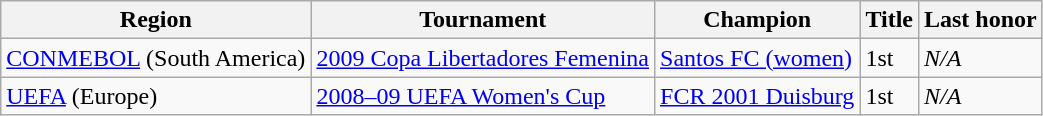<table class="wikitable">
<tr>
<th>Region</th>
<th>Tournament</th>
<th>Champion</th>
<th>Title</th>
<th>Last honor</th>
</tr>
<tr>
<td><a href='#'>CONMEBOL</a> (South America)</td>
<td><a href='#'>2009 Copa Libertadores Femenina</a></td>
<td> <a href='#'>Santos FC (women)</a></td>
<td>1st</td>
<td><em>N/A</em></td>
</tr>
<tr>
<td><a href='#'>UEFA</a> (Europe)</td>
<td><a href='#'>2008–09 UEFA Women's Cup</a></td>
<td> <a href='#'>FCR 2001 Duisburg</a></td>
<td>1st</td>
<td><em>N/A</em></td>
</tr>
</table>
